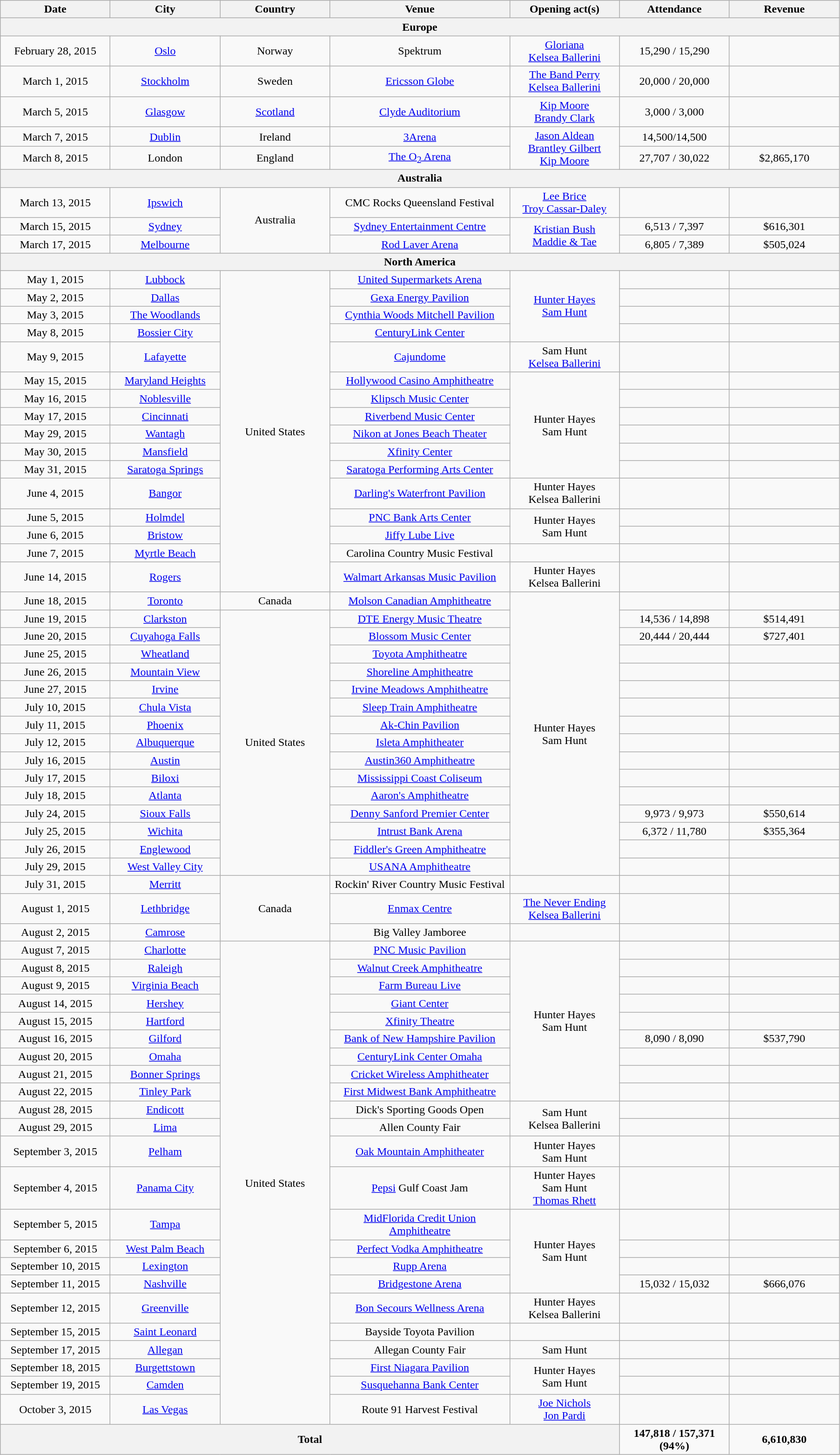<table class="wikitable" style="text-align:center;">
<tr>
<th style="width:150px;">Date</th>
<th style="width:150px;">City</th>
<th style="width:150px;">Country</th>
<th style="width:250px;">Venue</th>
<th style="width:150px;">Opening act(s)</th>
<th style="width:150px;">Attendance</th>
<th style="width:150px;">Revenue</th>
</tr>
<tr>
<th colspan="7">Europe</th>
</tr>
<tr>
<td>February 28, 2015</td>
<td><a href='#'>Oslo</a></td>
<td>Norway</td>
<td>Spektrum</td>
<td><a href='#'>Gloriana</a><br><a href='#'>Kelsea Ballerini</a></td>
<td>15,290 / 15,290</td>
<td></td>
</tr>
<tr>
<td>March 1, 2015</td>
<td><a href='#'>Stockholm</a></td>
<td>Sweden</td>
<td><a href='#'>Ericsson Globe</a></td>
<td><a href='#'>The Band Perry</a><br><a href='#'>Kelsea Ballerini</a></td>
<td>20,000 / 20,000</td>
<td></td>
</tr>
<tr>
<td>March 5, 2015</td>
<td><a href='#'>Glasgow</a></td>
<td><a href='#'>Scotland</a></td>
<td><a href='#'>Clyde Auditorium</a></td>
<td><a href='#'>Kip Moore</a><br><a href='#'>Brandy Clark</a></td>
<td>3,000 / 3,000</td>
<td></td>
</tr>
<tr>
<td>March 7, 2015</td>
<td><a href='#'>Dublin</a></td>
<td>Ireland</td>
<td><a href='#'>3Arena</a></td>
<td rowspan="2"><a href='#'>Jason Aldean</a> <br> <a href='#'>Brantley Gilbert</a> <br> <a href='#'>Kip Moore</a></td>
<td>14,500/14,500</td>
<td></td>
</tr>
<tr>
<td>March 8, 2015</td>
<td>London</td>
<td>England</td>
<td><a href='#'>The O<sub>2</sub> Arena</a></td>
<td>27,707 / 30,022 </td>
<td>$2,865,170</td>
</tr>
<tr>
<th colspan="7">Australia</th>
</tr>
<tr>
<td>March 13, 2015 </td>
<td><a href='#'>Ipswich</a></td>
<td rowspan="3">Australia</td>
<td>CMC Rocks Queensland Festival</td>
<td><a href='#'>Lee Brice</a><br><a href='#'>Troy Cassar-Daley</a></td>
<td></td>
<td></td>
</tr>
<tr>
<td>March 15, 2015</td>
<td><a href='#'>Sydney</a></td>
<td><a href='#'>Sydney Entertainment Centre</a></td>
<td rowspan="2"><a href='#'>Kristian Bush</a><br><a href='#'>Maddie & Tae</a></td>
<td>6,513 / 7,397</td>
<td>$616,301</td>
</tr>
<tr>
<td>March 17, 2015</td>
<td><a href='#'>Melbourne</a></td>
<td><a href='#'>Rod Laver Arena</a></td>
<td>6,805 / 7,389</td>
<td>$505,024</td>
</tr>
<tr>
<th colspan="7">North America</th>
</tr>
<tr>
<td>May 1, 2015</td>
<td><a href='#'>Lubbock</a></td>
<td rowspan="16">United States</td>
<td><a href='#'>United Supermarkets Arena</a></td>
<td rowspan="4"><a href='#'>Hunter Hayes</a><br><a href='#'>Sam Hunt</a></td>
<td></td>
<td></td>
</tr>
<tr>
<td>May 2, 2015</td>
<td><a href='#'>Dallas</a></td>
<td><a href='#'>Gexa Energy Pavilion</a></td>
<td></td>
<td></td>
</tr>
<tr>
<td>May 3, 2015</td>
<td><a href='#'>The Woodlands</a></td>
<td><a href='#'>Cynthia Woods Mitchell Pavilion</a></td>
<td></td>
<td></td>
</tr>
<tr>
<td>May 8, 2015</td>
<td><a href='#'>Bossier City</a></td>
<td><a href='#'>CenturyLink Center</a></td>
<td></td>
<td></td>
</tr>
<tr>
<td>May 9, 2015</td>
<td><a href='#'>Lafayette</a></td>
<td><a href='#'>Cajundome</a></td>
<td>Sam Hunt<br><a href='#'>Kelsea Ballerini</a></td>
<td></td>
<td></td>
</tr>
<tr>
<td>May 15, 2015</td>
<td><a href='#'>Maryland Heights</a></td>
<td><a href='#'>Hollywood Casino Amphitheatre</a></td>
<td rowspan="6">Hunter Hayes<br>Sam Hunt</td>
<td></td>
<td></td>
</tr>
<tr>
<td>May 16, 2015</td>
<td><a href='#'>Noblesville</a></td>
<td><a href='#'>Klipsch Music Center</a></td>
<td></td>
<td></td>
</tr>
<tr>
<td>May 17, 2015</td>
<td><a href='#'>Cincinnati</a></td>
<td><a href='#'>Riverbend Music Center</a></td>
<td></td>
<td></td>
</tr>
<tr>
<td>May 29, 2015</td>
<td><a href='#'>Wantagh</a></td>
<td><a href='#'>Nikon at Jones Beach Theater</a></td>
<td></td>
<td></td>
</tr>
<tr>
<td>May 30, 2015</td>
<td><a href='#'>Mansfield</a></td>
<td><a href='#'>Xfinity Center</a></td>
<td></td>
<td></td>
</tr>
<tr>
<td>May 31, 2015</td>
<td><a href='#'>Saratoga Springs</a></td>
<td><a href='#'>Saratoga Performing Arts Center</a></td>
<td></td>
<td></td>
</tr>
<tr>
<td>June 4, 2015</td>
<td><a href='#'>Bangor</a></td>
<td><a href='#'>Darling's Waterfront Pavilion</a></td>
<td>Hunter Hayes<br>Kelsea Ballerini</td>
<td></td>
<td></td>
</tr>
<tr>
<td>June 5, 2015</td>
<td><a href='#'>Holmdel</a></td>
<td><a href='#'>PNC Bank Arts Center</a></td>
<td rowspan="2">Hunter Hayes<br>Sam Hunt</td>
<td></td>
<td></td>
</tr>
<tr>
<td>June 6, 2015</td>
<td><a href='#'>Bristow</a></td>
<td><a href='#'>Jiffy Lube Live</a></td>
<td></td>
<td></td>
</tr>
<tr>
<td>June 7, 2015 </td>
<td><a href='#'>Myrtle Beach</a></td>
<td>Carolina Country Music Festival</td>
<td></td>
<td></td>
<td></td>
</tr>
<tr>
<td>June 14, 2015</td>
<td><a href='#'>Rogers</a></td>
<td><a href='#'>Walmart Arkansas Music Pavilion</a></td>
<td>Hunter Hayes<br>Kelsea Ballerini</td>
<td></td>
<td></td>
</tr>
<tr>
<td>June 18, 2015</td>
<td><a href='#'>Toronto</a></td>
<td>Canada</td>
<td><a href='#'>Molson Canadian Amphitheatre</a></td>
<td rowspan="16">Hunter Hayes<br>Sam Hunt</td>
<td></td>
<td></td>
</tr>
<tr>
<td>June 19, 2015</td>
<td><a href='#'>Clarkston</a></td>
<td rowspan="15">United States</td>
<td><a href='#'>DTE Energy Music Theatre</a></td>
<td>14,536 / 14,898</td>
<td>$514,491</td>
</tr>
<tr>
<td>June 20, 2015</td>
<td><a href='#'>Cuyahoga Falls</a></td>
<td><a href='#'>Blossom Music Center</a></td>
<td>20,444 / 20,444</td>
<td>$727,401</td>
</tr>
<tr>
<td>June 25, 2015</td>
<td><a href='#'>Wheatland</a></td>
<td><a href='#'>Toyota Amphitheatre</a></td>
<td></td>
<td></td>
</tr>
<tr>
<td>June 26, 2015</td>
<td><a href='#'>Mountain View</a></td>
<td><a href='#'>Shoreline Amphitheatre</a></td>
<td></td>
<td></td>
</tr>
<tr>
<td>June 27, 2015</td>
<td><a href='#'>Irvine</a></td>
<td><a href='#'>Irvine Meadows Amphitheatre</a></td>
<td></td>
<td></td>
</tr>
<tr>
<td>July 10, 2015</td>
<td><a href='#'>Chula Vista</a></td>
<td><a href='#'>Sleep Train Amphitheatre</a></td>
<td></td>
<td></td>
</tr>
<tr>
<td>July 11, 2015</td>
<td><a href='#'>Phoenix</a></td>
<td><a href='#'>Ak-Chin Pavilion</a></td>
<td></td>
<td></td>
</tr>
<tr>
<td>July 12, 2015</td>
<td><a href='#'>Albuquerque</a></td>
<td><a href='#'>Isleta Amphitheater</a></td>
<td></td>
<td></td>
</tr>
<tr>
<td>July 16, 2015</td>
<td><a href='#'>Austin</a></td>
<td><a href='#'>Austin360 Amphitheatre</a></td>
<td></td>
<td></td>
</tr>
<tr>
<td>July 17, 2015</td>
<td><a href='#'>Biloxi</a></td>
<td><a href='#'>Mississippi Coast Coliseum</a></td>
<td></td>
<td></td>
</tr>
<tr>
<td>July 18, 2015</td>
<td><a href='#'>Atlanta</a></td>
<td><a href='#'>Aaron's Amphitheatre</a></td>
<td></td>
<td></td>
</tr>
<tr>
<td>July 24, 2015</td>
<td><a href='#'>Sioux Falls</a></td>
<td><a href='#'>Denny Sanford Premier Center</a></td>
<td>9,973 / 9,973</td>
<td>$550,614</td>
</tr>
<tr>
<td>July 25, 2015</td>
<td><a href='#'>Wichita</a></td>
<td><a href='#'>Intrust Bank Arena</a></td>
<td>6,372 / 11,780</td>
<td>$355,364</td>
</tr>
<tr>
<td>July 26, 2015</td>
<td><a href='#'>Englewood</a></td>
<td><a href='#'>Fiddler's Green Amphitheatre</a></td>
<td></td>
<td></td>
</tr>
<tr>
<td>July 29, 2015</td>
<td><a href='#'>West Valley City</a></td>
<td><a href='#'>USANA Amphitheatre</a></td>
<td></td>
<td></td>
</tr>
<tr>
<td>July 31, 2015</td>
<td><a href='#'>Merritt</a></td>
<td rowspan="3">Canada</td>
<td>Rockin' River Country Music Festival</td>
<td></td>
<td></td>
<td></td>
</tr>
<tr>
<td>August 1, 2015</td>
<td><a href='#'>Lethbridge</a></td>
<td><a href='#'>Enmax Centre</a></td>
<td><a href='#'>The Never Ending</a><br><a href='#'>Kelsea Ballerini</a></td>
<td></td>
<td></td>
</tr>
<tr>
<td>August 2, 2015</td>
<td><a href='#'>Camrose</a></td>
<td>Big Valley Jamboree</td>
<td></td>
<td></td>
<td></td>
</tr>
<tr>
<td>August 7, 2015</td>
<td><a href='#'>Charlotte</a></td>
<td rowspan="23">United States</td>
<td><a href='#'>PNC Music Pavilion</a></td>
<td rowspan="9">Hunter Hayes<br>Sam Hunt</td>
<td></td>
<td></td>
</tr>
<tr>
<td>August 8, 2015</td>
<td><a href='#'>Raleigh</a></td>
<td><a href='#'>Walnut Creek Amphitheatre</a></td>
<td></td>
<td></td>
</tr>
<tr>
<td>August 9, 2015</td>
<td><a href='#'>Virginia Beach</a></td>
<td><a href='#'>Farm Bureau Live</a></td>
<td></td>
<td></td>
</tr>
<tr>
<td>August 14, 2015</td>
<td><a href='#'>Hershey</a></td>
<td><a href='#'>Giant Center</a></td>
<td></td>
<td></td>
</tr>
<tr>
<td>August 15, 2015</td>
<td><a href='#'>Hartford</a></td>
<td><a href='#'>Xfinity Theatre</a></td>
<td></td>
<td></td>
</tr>
<tr>
<td>August 16, 2015</td>
<td><a href='#'>Gilford</a></td>
<td><a href='#'>Bank of New Hampshire Pavilion</a></td>
<td>8,090 / 8,090</td>
<td>$537,790</td>
</tr>
<tr>
<td>August 20, 2015</td>
<td><a href='#'>Omaha</a></td>
<td><a href='#'>CenturyLink Center Omaha</a></td>
<td></td>
<td></td>
</tr>
<tr>
<td>August 21, 2015</td>
<td><a href='#'>Bonner Springs</a></td>
<td><a href='#'>Cricket Wireless Amphitheater</a></td>
<td></td>
<td></td>
</tr>
<tr>
<td>August 22, 2015</td>
<td><a href='#'>Tinley Park</a></td>
<td><a href='#'>First Midwest Bank Amphitheatre</a></td>
<td></td>
<td></td>
</tr>
<tr>
<td>August 28, 2015</td>
<td><a href='#'>Endicott</a></td>
<td>Dick's Sporting Goods Open</td>
<td rowspan="2">Sam Hunt<br>Kelsea Ballerini</td>
<td></td>
<td></td>
</tr>
<tr>
<td>August 29, 2015</td>
<td><a href='#'>Lima</a></td>
<td>Allen County Fair</td>
<td></td>
<td></td>
</tr>
<tr>
<td>September 3, 2015</td>
<td><a href='#'>Pelham</a></td>
<td><a href='#'>Oak Mountain Amphitheater</a></td>
<td>Hunter Hayes<br>Sam Hunt</td>
<td></td>
<td></td>
</tr>
<tr>
<td>September 4, 2015</td>
<td><a href='#'>Panama City</a></td>
<td><a href='#'>Pepsi</a> Gulf Coast Jam</td>
<td>Hunter Hayes<br>Sam Hunt<br><a href='#'>Thomas Rhett</a></td>
<td></td>
<td></td>
</tr>
<tr>
<td>September 5, 2015</td>
<td><a href='#'>Tampa</a></td>
<td><a href='#'>MidFlorida Credit Union Amphitheatre</a></td>
<td rowspan="4">Hunter Hayes<br>Sam Hunt</td>
<td></td>
<td></td>
</tr>
<tr>
<td>September 6, 2015</td>
<td><a href='#'>West Palm Beach</a></td>
<td><a href='#'>Perfect Vodka Amphitheatre</a></td>
<td></td>
<td></td>
</tr>
<tr>
<td>September 10, 2015</td>
<td><a href='#'>Lexington</a></td>
<td><a href='#'>Rupp Arena</a></td>
<td></td>
<td></td>
</tr>
<tr>
<td>September 11, 2015</td>
<td><a href='#'>Nashville</a></td>
<td><a href='#'>Bridgestone Arena</a></td>
<td>15,032 / 15,032</td>
<td>$666,076</td>
</tr>
<tr>
<td>September 12, 2015</td>
<td><a href='#'>Greenville</a></td>
<td><a href='#'>Bon Secours Wellness Arena</a></td>
<td>Hunter Hayes<br>Kelsea Ballerini</td>
<td></td>
<td></td>
</tr>
<tr>
<td>September 15, 2015</td>
<td><a href='#'>Saint Leonard</a></td>
<td>Bayside Toyota Pavilion</td>
<td></td>
<td></td>
<td></td>
</tr>
<tr>
<td>September 17, 2015</td>
<td><a href='#'>Allegan</a></td>
<td>Allegan County Fair</td>
<td>Sam Hunt</td>
<td></td>
<td></td>
</tr>
<tr>
<td>September 18, 2015</td>
<td><a href='#'>Burgettstown</a></td>
<td><a href='#'>First Niagara Pavilion</a></td>
<td rowspan="2">Hunter Hayes<br>Sam Hunt</td>
<td></td>
<td></td>
</tr>
<tr>
<td>September 19, 2015</td>
<td><a href='#'>Camden</a></td>
<td><a href='#'>Susquehanna Bank Center</a></td>
<td></td>
<td></td>
</tr>
<tr>
<td>October 3, 2015</td>
<td><a href='#'>Las Vegas</a></td>
<td>Route 91 Harvest Festival</td>
<td><a href='#'>Joe Nichols</a><br><a href='#'>Jon Pardi</a></td>
<td></td>
<td></td>
</tr>
<tr>
<th colspan="5">Total</th>
<td><strong>147,818 / 157,371 (94%)</strong></td>
<td><strong>6,610,830</strong></td>
</tr>
</table>
